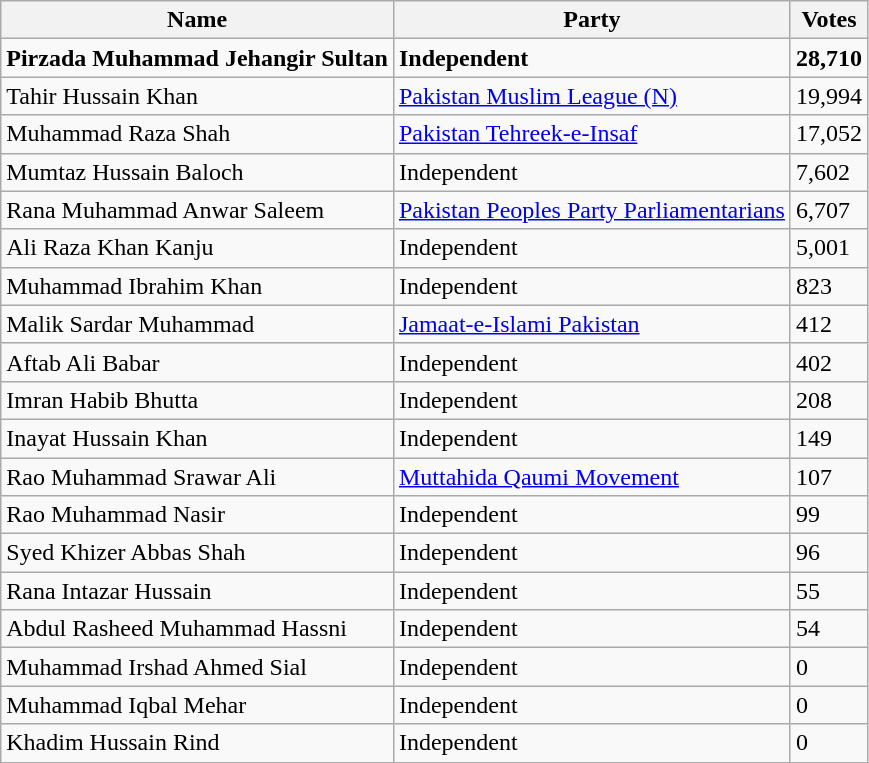<table class="wikitable sortable">
<tr>
<th>Name</th>
<th>Party</th>
<th>Votes</th>
</tr>
<tr>
<td><strong>Pirzada Muhammad Jehangir Sultan</strong></td>
<td><strong>Independent</strong></td>
<td><strong>28,710</strong></td>
</tr>
<tr>
<td>Tahir Hussain Khan</td>
<td><a href='#'>Pakistan Muslim League (N)</a></td>
<td>19,994</td>
</tr>
<tr>
<td>Muhammad Raza Shah</td>
<td><a href='#'>Pakistan Tehreek-e-Insaf</a></td>
<td>17,052</td>
</tr>
<tr>
<td>Mumtaz Hussain Baloch</td>
<td>Independent</td>
<td>7,602</td>
</tr>
<tr>
<td>Rana Muhammad Anwar Saleem</td>
<td><a href='#'>Pakistan Peoples Party Parliamentarians</a></td>
<td>6,707</td>
</tr>
<tr>
<td>Ali Raza Khan Kanju</td>
<td>Independent</td>
<td>5,001</td>
</tr>
<tr>
<td>Muhammad Ibrahim Khan</td>
<td>Independent</td>
<td>823</td>
</tr>
<tr>
<td>Malik Sardar Muhammad</td>
<td><a href='#'>Jamaat-e-Islami Pakistan</a></td>
<td>412</td>
</tr>
<tr>
<td>Aftab Ali Babar</td>
<td>Independent</td>
<td>402</td>
</tr>
<tr>
<td>Imran Habib Bhutta</td>
<td>Independent</td>
<td>208</td>
</tr>
<tr>
<td>Inayat Hussain Khan</td>
<td>Independent</td>
<td>149</td>
</tr>
<tr>
<td>Rao Muhammad Srawar Ali</td>
<td><a href='#'>Muttahida Qaumi Movement</a></td>
<td>107</td>
</tr>
<tr>
<td>Rao Muhammad Nasir</td>
<td>Independent</td>
<td>99</td>
</tr>
<tr>
<td>Syed Khizer Abbas Shah</td>
<td>Independent</td>
<td>96</td>
</tr>
<tr>
<td>Rana Intazar Hussain</td>
<td>Independent</td>
<td>55</td>
</tr>
<tr>
<td>Abdul Rasheed Muhammad Hassni</td>
<td>Independent</td>
<td>54</td>
</tr>
<tr>
<td>Muhammad Irshad Ahmed Sial</td>
<td>Independent</td>
<td>0</td>
</tr>
<tr>
<td>Muhammad Iqbal Mehar</td>
<td>Independent</td>
<td>0</td>
</tr>
<tr>
<td>Khadim Hussain Rind</td>
<td>Independent</td>
<td>0</td>
</tr>
</table>
